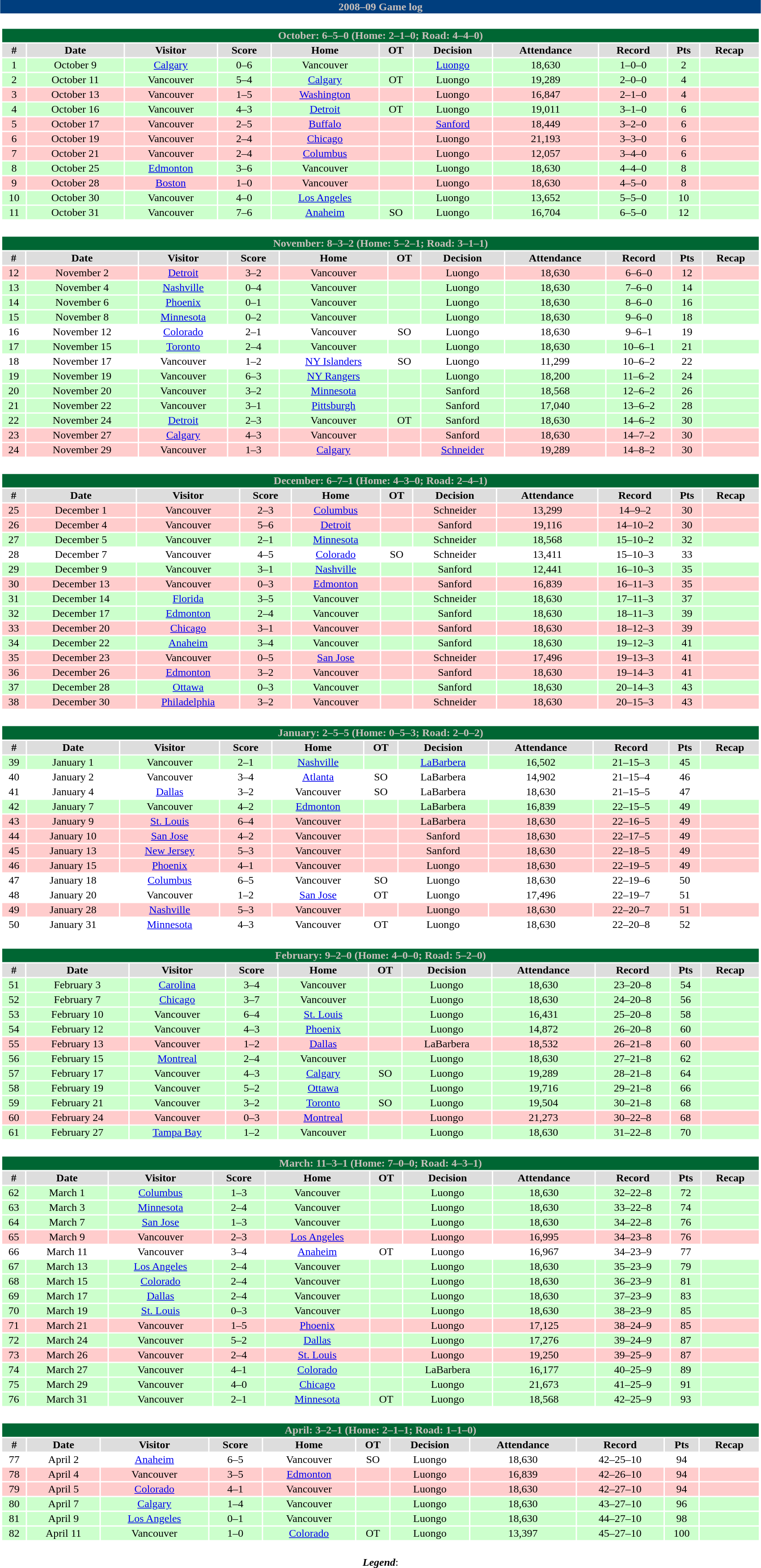<table class="toccolours" width=90% style="clear:both; margin:1.5em auto; text-align:center;">
<tr>
<th colspan=11 style="background:#003e7e; color:#c9c0bb;">2008–09 Game log</th>
</tr>
<tr>
<td colspan=11><br><table class="toccolours collapsible collapsed" width=100%>
<tr>
<th colspan=11 style="background:#006633; color:#c9c0bb;">October: 6–5–0 (Home: 2–1–0; Road: 4–4–0)</th>
</tr>
<tr align="center" bgcolor="#dddddd">
<th>#</th>
<th>Date</th>
<th>Visitor</th>
<th>Score</th>
<th>Home</th>
<th>OT</th>
<th>Decision</th>
<th>Attendance</th>
<th>Record</th>
<th>Pts</th>
<th>Recap</th>
</tr>
<tr align="center" bgcolor="#ccffcc">
<td>1</td>
<td>October 9</td>
<td><a href='#'>Calgary</a></td>
<td>0–6</td>
<td>Vancouver</td>
<td></td>
<td><a href='#'>Luongo</a></td>
<td>18,630</td>
<td>1–0–0</td>
<td>2</td>
<td></td>
</tr>
<tr align="center" bgcolor="#ccffcc">
<td>2</td>
<td>October 11</td>
<td>Vancouver</td>
<td>5–4</td>
<td><a href='#'>Calgary</a></td>
<td>OT</td>
<td>Luongo</td>
<td>19,289</td>
<td>2–0–0</td>
<td>4</td>
<td></td>
</tr>
<tr align="center" bgcolor="#ffcccc">
<td>3</td>
<td>October 13</td>
<td>Vancouver</td>
<td>1–5</td>
<td><a href='#'>Washington</a></td>
<td></td>
<td>Luongo</td>
<td>16,847</td>
<td>2–1–0</td>
<td>4</td>
<td></td>
</tr>
<tr align="center" bgcolor="#ccffcc">
<td>4</td>
<td>October 16</td>
<td>Vancouver</td>
<td>4–3</td>
<td><a href='#'>Detroit</a></td>
<td>OT</td>
<td>Luongo</td>
<td>19,011</td>
<td>3–1–0</td>
<td>6</td>
<td></td>
</tr>
<tr align="center" bgcolor="#ffcccc">
<td>5</td>
<td>October 17</td>
<td>Vancouver</td>
<td>2–5</td>
<td><a href='#'>Buffalo</a></td>
<td></td>
<td><a href='#'>Sanford</a></td>
<td>18,449</td>
<td>3–2–0</td>
<td>6</td>
<td></td>
</tr>
<tr align="center" bgcolor="#ffcccc">
<td>6</td>
<td>October 19</td>
<td>Vancouver</td>
<td>2–4</td>
<td><a href='#'>Chicago</a></td>
<td></td>
<td>Luongo</td>
<td>21,193</td>
<td>3–3–0</td>
<td>6</td>
<td></td>
</tr>
<tr align="center" bgcolor="#ffcccc">
<td>7</td>
<td>October 21</td>
<td>Vancouver</td>
<td>2–4</td>
<td><a href='#'>Columbus</a></td>
<td></td>
<td>Luongo</td>
<td>12,057</td>
<td>3–4–0</td>
<td>6</td>
<td></td>
</tr>
<tr align="center" bgcolor="#ccffcc">
<td>8</td>
<td>October 25</td>
<td><a href='#'>Edmonton</a></td>
<td>3–6</td>
<td>Vancouver</td>
<td></td>
<td>Luongo</td>
<td>18,630</td>
<td>4–4–0</td>
<td>8</td>
<td></td>
</tr>
<tr align="center" bgcolor="#ffcccc">
<td>9</td>
<td>October 28</td>
<td><a href='#'>Boston</a></td>
<td>1–0</td>
<td>Vancouver</td>
<td></td>
<td>Luongo</td>
<td>18,630</td>
<td>4–5–0</td>
<td>8</td>
<td></td>
</tr>
<tr align="center" bgcolor="#ccffcc">
<td>10</td>
<td>October 30</td>
<td>Vancouver</td>
<td>4–0</td>
<td><a href='#'>Los Angeles</a></td>
<td></td>
<td>Luongo</td>
<td>13,652</td>
<td>5–5–0</td>
<td>10</td>
<td></td>
</tr>
<tr align="center" bgcolor="#ccffcc">
<td>11</td>
<td>October 31</td>
<td>Vancouver</td>
<td>7–6</td>
<td><a href='#'>Anaheim</a></td>
<td>SO</td>
<td>Luongo</td>
<td>16,704</td>
<td>6–5–0</td>
<td>12</td>
<td></td>
</tr>
</table>
</td>
</tr>
<tr>
<td colspan=11><br><table class="toccolours collapsible collapsed" width=100%>
<tr>
<th colspan=11 style="background:#006633; color:#c9c0bb;">November: 8–3–2 (Home: 5–2–1; Road: 3–1–1)</th>
</tr>
<tr align="center" bgcolor="#dddddd">
<th>#</th>
<th>Date</th>
<th>Visitor</th>
<th>Score</th>
<th>Home</th>
<th>OT</th>
<th>Decision</th>
<th>Attendance</th>
<th>Record</th>
<th>Pts</th>
<th>Recap</th>
</tr>
<tr align="center" bgcolor="#ffcccc">
<td>12</td>
<td>November 2</td>
<td><a href='#'>Detroit</a></td>
<td>3–2</td>
<td>Vancouver</td>
<td></td>
<td>Luongo</td>
<td>18,630</td>
<td>6–6–0</td>
<td>12</td>
<td></td>
</tr>
<tr align="center" bgcolor="#ccffcc">
<td>13</td>
<td>November 4</td>
<td><a href='#'>Nashville</a></td>
<td>0–4</td>
<td>Vancouver</td>
<td></td>
<td>Luongo</td>
<td>18,630</td>
<td>7–6–0</td>
<td>14</td>
<td></td>
</tr>
<tr align="center" bgcolor="#ccffcc">
<td>14</td>
<td>November 6</td>
<td><a href='#'>Phoenix</a></td>
<td>0–1</td>
<td>Vancouver</td>
<td></td>
<td>Luongo</td>
<td>18,630</td>
<td>8–6–0</td>
<td>16</td>
<td></td>
</tr>
<tr align="center" bgcolor="#ccffcc">
<td>15</td>
<td>November 8</td>
<td><a href='#'>Minnesota</a></td>
<td>0–2</td>
<td>Vancouver</td>
<td></td>
<td>Luongo</td>
<td>18,630</td>
<td>9–6–0</td>
<td>18</td>
<td></td>
</tr>
<tr align="center" bgcolor="#ffffff">
<td>16</td>
<td>November 12</td>
<td><a href='#'>Colorado</a></td>
<td>2–1</td>
<td>Vancouver</td>
<td>SO</td>
<td>Luongo</td>
<td>18,630</td>
<td>9–6–1</td>
<td>19</td>
<td></td>
</tr>
<tr align="center" bgcolor="#ccffcc">
<td>17</td>
<td>November 15</td>
<td><a href='#'>Toronto</a></td>
<td>2–4</td>
<td>Vancouver</td>
<td></td>
<td>Luongo</td>
<td>18,630</td>
<td>10–6–1</td>
<td>21</td>
<td></td>
</tr>
<tr align="center" bgcolor="#ffffff">
<td>18</td>
<td>November 17</td>
<td>Vancouver</td>
<td>1–2</td>
<td><a href='#'>NY Islanders</a></td>
<td>SO</td>
<td>Luongo</td>
<td>11,299</td>
<td>10–6–2</td>
<td>22</td>
<td></td>
</tr>
<tr align="center" bgcolor="#ccffcc">
<td>19</td>
<td>November 19</td>
<td>Vancouver</td>
<td>6–3</td>
<td><a href='#'>NY Rangers</a></td>
<td></td>
<td>Luongo</td>
<td>18,200</td>
<td>11–6–2</td>
<td>24</td>
<td></td>
</tr>
<tr align="center" bgcolor="#ccffcc">
<td>20</td>
<td>November 20</td>
<td>Vancouver</td>
<td>3–2</td>
<td><a href='#'>Minnesota</a></td>
<td></td>
<td>Sanford</td>
<td>18,568</td>
<td>12–6–2</td>
<td>26</td>
<td></td>
</tr>
<tr align="center" bgcolor="#ccffcc">
<td>21</td>
<td>November 22</td>
<td>Vancouver</td>
<td>3–1</td>
<td><a href='#'>Pittsburgh</a></td>
<td></td>
<td>Sanford</td>
<td>17,040</td>
<td>13–6–2</td>
<td>28</td>
<td></td>
</tr>
<tr align="center" bgcolor="#ccffcc">
<td>22</td>
<td>November 24</td>
<td><a href='#'>Detroit</a></td>
<td>2–3</td>
<td>Vancouver</td>
<td>OT</td>
<td>Sanford</td>
<td>18,630</td>
<td>14–6–2</td>
<td>30</td>
<td></td>
</tr>
<tr align="center" bgcolor="#ffcccc">
<td>23</td>
<td>November 27</td>
<td><a href='#'>Calgary</a></td>
<td>4–3</td>
<td>Vancouver</td>
<td></td>
<td>Sanford</td>
<td>18,630</td>
<td>14–7–2</td>
<td>30</td>
<td></td>
</tr>
<tr align="center" bgcolor="#ffcccc">
<td>24</td>
<td>November 29</td>
<td>Vancouver</td>
<td>1–3</td>
<td><a href='#'>Calgary</a></td>
<td></td>
<td><a href='#'>Schneider</a></td>
<td>19,289</td>
<td>14–8–2</td>
<td>30</td>
<td></td>
</tr>
</table>
</td>
</tr>
<tr>
<td colspan=11><br><table class="toccolours collapsible collapsed" width=100%>
<tr>
<th colspan=11 style="background:#006633; color:#c9c0bb;">December: 6–7–1 (Home: 4–3–0; Road: 2–4–1)</th>
</tr>
<tr align="center" bgcolor="#dddddd">
<th>#</th>
<th>Date</th>
<th>Visitor</th>
<th>Score</th>
<th>Home</th>
<th>OT</th>
<th>Decision</th>
<th>Attendance</th>
<th>Record</th>
<th>Pts</th>
<th>Recap</th>
</tr>
<tr align="center" bgcolor="#ffcccc">
<td>25</td>
<td>December 1</td>
<td>Vancouver</td>
<td>2–3</td>
<td><a href='#'>Columbus</a></td>
<td></td>
<td>Schneider</td>
<td>13,299</td>
<td>14–9–2</td>
<td>30</td>
<td></td>
</tr>
<tr align="center" bgcolor="#ffcccc">
<td>26</td>
<td>December 4</td>
<td>Vancouver</td>
<td>5–6</td>
<td><a href='#'>Detroit</a></td>
<td></td>
<td>Sanford</td>
<td>19,116</td>
<td>14–10–2</td>
<td>30</td>
<td></td>
</tr>
<tr align="center" bgcolor="#ccffcc">
<td>27</td>
<td>December 5</td>
<td>Vancouver</td>
<td>2–1</td>
<td><a href='#'>Minnesota</a></td>
<td></td>
<td>Schneider</td>
<td>18,568</td>
<td>15–10–2</td>
<td>32</td>
<td></td>
</tr>
<tr align="center" bgcolor="#ffffff">
<td>28</td>
<td>December 7</td>
<td>Vancouver</td>
<td>4–5</td>
<td><a href='#'>Colorado</a></td>
<td>SO</td>
<td>Schneider</td>
<td>13,411</td>
<td>15–10–3</td>
<td>33</td>
<td></td>
</tr>
<tr align="center" bgcolor="#ccffcc">
<td>29</td>
<td>December 9</td>
<td>Vancouver</td>
<td>3–1</td>
<td><a href='#'>Nashville</a></td>
<td></td>
<td>Sanford</td>
<td>12,441</td>
<td>16–10–3</td>
<td>35</td>
<td></td>
</tr>
<tr align="center" bgcolor="#ffcccc">
<td>30</td>
<td>December 13</td>
<td>Vancouver</td>
<td>0–3</td>
<td><a href='#'>Edmonton</a></td>
<td></td>
<td>Sanford</td>
<td>16,839</td>
<td>16–11–3</td>
<td>35</td>
<td></td>
</tr>
<tr align="center" bgcolor="#ccffcc">
<td>31</td>
<td>December 14</td>
<td><a href='#'>Florida</a></td>
<td>3–5</td>
<td>Vancouver</td>
<td></td>
<td>Schneider</td>
<td>18,630</td>
<td>17–11–3</td>
<td>37</td>
<td></td>
</tr>
<tr align="center" bgcolor="#ccffcc">
<td>32</td>
<td>December 17</td>
<td><a href='#'>Edmonton</a></td>
<td>2–4</td>
<td>Vancouver</td>
<td></td>
<td>Sanford</td>
<td>18,630</td>
<td>18–11–3</td>
<td>39</td>
<td></td>
</tr>
<tr align="center" bgcolor="#ffcccc">
<td>33</td>
<td>December 20</td>
<td><a href='#'>Chicago</a></td>
<td>3–1</td>
<td>Vancouver</td>
<td></td>
<td>Sanford</td>
<td>18,630</td>
<td>18–12–3</td>
<td>39</td>
<td></td>
</tr>
<tr align="center" bgcolor="#ccffcc">
<td>34</td>
<td>December 22</td>
<td><a href='#'>Anaheim</a></td>
<td>3–4</td>
<td>Vancouver</td>
<td></td>
<td>Sanford</td>
<td>18,630</td>
<td>19–12–3</td>
<td>41</td>
<td></td>
</tr>
<tr align="center" bgcolor="#ffcccc">
<td>35</td>
<td>December 23</td>
<td>Vancouver</td>
<td>0–5</td>
<td><a href='#'>San Jose</a></td>
<td></td>
<td>Schneider</td>
<td>17,496</td>
<td>19–13–3</td>
<td>41</td>
<td></td>
</tr>
<tr align="center" bgcolor="#ffcccc">
<td>36</td>
<td>December 26</td>
<td><a href='#'>Edmonton</a></td>
<td>3–2</td>
<td>Vancouver</td>
<td></td>
<td>Sanford</td>
<td>18,630</td>
<td>19–14–3</td>
<td>41</td>
<td></td>
</tr>
<tr align="center" bgcolor="#ccffcc">
<td>37</td>
<td>December 28</td>
<td><a href='#'>Ottawa</a></td>
<td>0–3</td>
<td>Vancouver</td>
<td></td>
<td>Sanford</td>
<td>18,630</td>
<td>20–14–3</td>
<td>43</td>
<td></td>
</tr>
<tr align="center" bgcolor="#ffcccc">
<td>38</td>
<td>December 30</td>
<td><a href='#'>Philadelphia</a></td>
<td>3–2</td>
<td>Vancouver</td>
<td></td>
<td>Schneider</td>
<td>18,630</td>
<td>20–15–3</td>
<td>43</td>
<td></td>
</tr>
</table>
</td>
</tr>
<tr>
<td colspan=11><br><table class="toccolours collapsible collapsed" width=100%>
<tr>
<th colspan=11 style="background:#006633; color:#c9c0bb;">January: 2–5–5 (Home: 0–5–3; Road: 2–0–2)</th>
</tr>
<tr align="center" bgcolor="#dddddd">
<th>#</th>
<th>Date</th>
<th>Visitor</th>
<th>Score</th>
<th>Home</th>
<th>OT</th>
<th>Decision</th>
<th>Attendance</th>
<th>Record</th>
<th>Pts</th>
<th>Recap</th>
</tr>
<tr align="center" bgcolor="#ccffcc">
<td>39</td>
<td>January 1</td>
<td>Vancouver</td>
<td>2–1</td>
<td><a href='#'>Nashville</a></td>
<td></td>
<td><a href='#'>LaBarbera</a></td>
<td>16,502</td>
<td>21–15–3</td>
<td>45</td>
<td></td>
</tr>
<tr align="center" bgcolor="#ffffff">
<td>40</td>
<td>January 2</td>
<td>Vancouver</td>
<td>3–4</td>
<td><a href='#'>Atlanta</a></td>
<td>SO</td>
<td>LaBarbera</td>
<td>14,902</td>
<td>21–15–4</td>
<td>46</td>
<td></td>
</tr>
<tr align="center" bgcolor="#ffffff">
<td>41</td>
<td>January 4</td>
<td><a href='#'>Dallas</a></td>
<td>3–2</td>
<td>Vancouver</td>
<td>SO</td>
<td>LaBarbera</td>
<td>18,630</td>
<td>21–15–5</td>
<td>47</td>
<td></td>
</tr>
<tr align="center" bgcolor="#ccffcc">
<td>42</td>
<td>January 7</td>
<td>Vancouver</td>
<td>4–2</td>
<td><a href='#'>Edmonton</a></td>
<td></td>
<td>LaBarbera</td>
<td>16,839</td>
<td>22–15–5</td>
<td>49</td>
<td></td>
</tr>
<tr align="center" bgcolor="#ffcccc">
<td>43</td>
<td>January 9</td>
<td><a href='#'>St. Louis</a></td>
<td>6–4</td>
<td>Vancouver</td>
<td></td>
<td>LaBarbera</td>
<td>18,630</td>
<td>22–16–5</td>
<td>49</td>
<td></td>
</tr>
<tr align="center" bgcolor="#ffcccc">
<td>44</td>
<td>January 10</td>
<td><a href='#'>San Jose</a></td>
<td>4–2</td>
<td>Vancouver</td>
<td></td>
<td>Sanford</td>
<td>18,630</td>
<td>22–17–5</td>
<td>49</td>
<td></td>
</tr>
<tr align="center" bgcolor="#ffcccc">
<td>45</td>
<td>January 13</td>
<td><a href='#'>New Jersey</a></td>
<td>5–3</td>
<td>Vancouver</td>
<td></td>
<td>Sanford</td>
<td>18,630</td>
<td>22–18–5</td>
<td>49</td>
<td></td>
</tr>
<tr align="center" bgcolor="#ffcccc">
<td>46</td>
<td>January 15</td>
<td><a href='#'>Phoenix</a></td>
<td>4–1</td>
<td>Vancouver</td>
<td></td>
<td>Luongo</td>
<td>18,630</td>
<td>22–19–5</td>
<td>49</td>
<td></td>
</tr>
<tr align="center" bgcolor="#ffffff">
<td>47</td>
<td>January 18</td>
<td><a href='#'>Columbus</a></td>
<td>6–5</td>
<td>Vancouver</td>
<td>SO</td>
<td>Luongo</td>
<td>18,630</td>
<td>22–19–6</td>
<td>50</td>
<td></td>
</tr>
<tr align="center" bgcolor="#ffffff">
<td>48</td>
<td>January 20</td>
<td>Vancouver</td>
<td>1–2</td>
<td><a href='#'>San Jose</a></td>
<td>OT</td>
<td>Luongo</td>
<td>17,496</td>
<td>22–19–7</td>
<td>51</td>
<td></td>
</tr>
<tr align="center" bgcolor="#ffcccc">
<td>49</td>
<td>January 28</td>
<td><a href='#'>Nashville</a></td>
<td>5–3</td>
<td>Vancouver</td>
<td></td>
<td>Luongo</td>
<td>18,630</td>
<td>22–20–7</td>
<td>51</td>
<td></td>
</tr>
<tr align="center" bgcolor="#ffffff">
<td>50</td>
<td>January 31</td>
<td><a href='#'>Minnesota</a></td>
<td>4–3</td>
<td>Vancouver</td>
<td>OT</td>
<td>Luongo</td>
<td>18,630</td>
<td>22–20–8</td>
<td>52</td>
<td></td>
</tr>
</table>
</td>
</tr>
<tr>
<td colspan=11><br><table class="toccolours collapsible collapsed" width=100%>
<tr>
<th colspan=11 style="background:#006633; color:#c9c0bb;">February: 9–2–0 (Home: 4–0–0; Road: 5–2–0)</th>
</tr>
<tr align="center" bgcolor="#dddddd">
<th>#</th>
<th>Date</th>
<th>Visitor</th>
<th>Score</th>
<th>Home</th>
<th>OT</th>
<th>Decision</th>
<th>Attendance</th>
<th>Record</th>
<th>Pts</th>
<th>Recap</th>
</tr>
<tr align="center" bgcolor="#ccffcc">
<td>51</td>
<td>February 3</td>
<td><a href='#'>Carolina</a></td>
<td>3–4</td>
<td>Vancouver</td>
<td></td>
<td>Luongo</td>
<td>18,630</td>
<td>23–20–8</td>
<td>54</td>
<td></td>
</tr>
<tr align="center" bgcolor="#ccffcc">
<td>52</td>
<td>February 7</td>
<td><a href='#'>Chicago</a></td>
<td>3–7</td>
<td>Vancouver</td>
<td></td>
<td>Luongo</td>
<td>18,630</td>
<td>24–20–8</td>
<td>56</td>
<td></td>
</tr>
<tr align="center" bgcolor="#ccffcc">
<td>53</td>
<td>February 10</td>
<td>Vancouver</td>
<td>6–4</td>
<td><a href='#'>St. Louis</a></td>
<td></td>
<td>Luongo</td>
<td>16,431</td>
<td>25–20–8</td>
<td>58</td>
<td></td>
</tr>
<tr align="center" bgcolor="#ccffcc">
<td>54</td>
<td>February 12</td>
<td>Vancouver</td>
<td>4–3</td>
<td><a href='#'>Phoenix</a></td>
<td></td>
<td>Luongo</td>
<td>14,872</td>
<td>26–20–8</td>
<td>60</td>
<td></td>
</tr>
<tr align="center" bgcolor="#ffcccc">
<td>55</td>
<td>February 13</td>
<td>Vancouver</td>
<td>1–2</td>
<td><a href='#'>Dallas</a></td>
<td></td>
<td>LaBarbera</td>
<td>18,532</td>
<td>26–21–8</td>
<td>60</td>
<td></td>
</tr>
<tr align="center" bgcolor="#ccffcc">
<td>56</td>
<td>February 15</td>
<td><a href='#'>Montreal</a></td>
<td>2–4</td>
<td>Vancouver</td>
<td></td>
<td>Luongo</td>
<td>18,630</td>
<td>27–21–8</td>
<td>62</td>
<td></td>
</tr>
<tr align="center" bgcolor="#ccffcc">
<td>57</td>
<td>February 17</td>
<td>Vancouver</td>
<td>4–3</td>
<td><a href='#'>Calgary</a></td>
<td>SO</td>
<td>Luongo</td>
<td>19,289</td>
<td>28–21–8</td>
<td>64</td>
<td></td>
</tr>
<tr align="center" bgcolor="#ccffcc">
<td>58</td>
<td>February 19</td>
<td>Vancouver</td>
<td>5–2</td>
<td><a href='#'>Ottawa</a></td>
<td></td>
<td>Luongo</td>
<td>19,716</td>
<td>29–21–8</td>
<td>66</td>
<td></td>
</tr>
<tr align="center" bgcolor="#ccffcc">
<td>59</td>
<td>February 21</td>
<td>Vancouver</td>
<td>3–2</td>
<td><a href='#'>Toronto</a></td>
<td>SO</td>
<td>Luongo</td>
<td>19,504</td>
<td>30–21–8</td>
<td>68</td>
<td></td>
</tr>
<tr align="center" bgcolor="#ffcccc">
<td>60</td>
<td>February 24</td>
<td>Vancouver</td>
<td>0–3</td>
<td><a href='#'>Montreal</a></td>
<td></td>
<td>Luongo</td>
<td>21,273</td>
<td>30–22–8</td>
<td>68</td>
<td></td>
</tr>
<tr align="center" bgcolor="#ccffcc">
<td>61</td>
<td>February 27</td>
<td><a href='#'>Tampa Bay</a></td>
<td>1–2</td>
<td>Vancouver</td>
<td></td>
<td>Luongo</td>
<td>18,630</td>
<td>31–22–8</td>
<td>70</td>
<td></td>
</tr>
</table>
</td>
</tr>
<tr>
<td colspan=11><br><table class="toccolours collapsible collapsed" width=100%>
<tr>
<th colspan=11 style="background:#006633; color:#c9c0bb;">March: 11–3–1 (Home: 7–0–0; Road: 4–3–1)</th>
</tr>
<tr align="center" bgcolor="#dddddd">
<th>#</th>
<th>Date</th>
<th>Visitor</th>
<th>Score</th>
<th>Home</th>
<th>OT</th>
<th>Decision</th>
<th>Attendance</th>
<th>Record</th>
<th>Pts</th>
<th>Recap</th>
</tr>
<tr align="center" bgcolor="#ccffcc">
<td>62</td>
<td>March 1</td>
<td><a href='#'>Columbus</a></td>
<td>1–3</td>
<td>Vancouver</td>
<td></td>
<td>Luongo</td>
<td>18,630</td>
<td>32–22–8</td>
<td>72</td>
<td></td>
</tr>
<tr align="center" bgcolor="#ccffcc">
<td>63</td>
<td>March 3</td>
<td><a href='#'>Minnesota</a></td>
<td>2–4</td>
<td>Vancouver</td>
<td></td>
<td>Luongo</td>
<td>18,630</td>
<td>33–22–8</td>
<td>74</td>
<td></td>
</tr>
<tr align="center" bgcolor="#ccffcc">
<td>64</td>
<td>March 7</td>
<td><a href='#'>San Jose</a></td>
<td>1–3</td>
<td>Vancouver</td>
<td></td>
<td>Luongo</td>
<td>18,630</td>
<td>34–22–8</td>
<td>76</td>
<td></td>
</tr>
<tr align="center" bgcolor="#ffcccc">
<td>65</td>
<td>March 9</td>
<td>Vancouver</td>
<td>2–3</td>
<td><a href='#'>Los Angeles</a></td>
<td></td>
<td>Luongo</td>
<td>16,995</td>
<td>34–23–8</td>
<td>76</td>
<td></td>
</tr>
<tr align="center" bgcolor="#ffffff">
<td>66</td>
<td>March 11</td>
<td>Vancouver</td>
<td>3–4</td>
<td><a href='#'>Anaheim</a></td>
<td>OT</td>
<td>Luongo</td>
<td>16,967</td>
<td>34–23–9</td>
<td>77</td>
<td></td>
</tr>
<tr align="center" bgcolor="#ccffcc">
<td>67</td>
<td>March 13</td>
<td><a href='#'>Los Angeles</a></td>
<td>2–4</td>
<td>Vancouver</td>
<td></td>
<td>Luongo</td>
<td>18,630</td>
<td>35–23–9</td>
<td>79</td>
<td></td>
</tr>
<tr align="center" bgcolor="#ccffcc">
<td>68</td>
<td>March 15</td>
<td><a href='#'>Colorado</a></td>
<td>2–4</td>
<td>Vancouver</td>
<td></td>
<td>Luongo</td>
<td>18,630</td>
<td>36–23–9</td>
<td>81</td>
<td></td>
</tr>
<tr align="center" bgcolor="#ccffcc">
<td>69</td>
<td>March 17</td>
<td><a href='#'>Dallas</a></td>
<td>2–4</td>
<td>Vancouver</td>
<td></td>
<td>Luongo</td>
<td>18,630</td>
<td>37–23–9</td>
<td>83</td>
<td></td>
</tr>
<tr align="center" bgcolor="#ccffcc">
<td>70</td>
<td>March 19</td>
<td><a href='#'>St. Louis</a></td>
<td>0–3</td>
<td>Vancouver</td>
<td></td>
<td>Luongo</td>
<td>18,630</td>
<td>38–23–9</td>
<td>85</td>
<td></td>
</tr>
<tr align="center" bgcolor="#ffcccc">
<td>71</td>
<td>March 21</td>
<td>Vancouver</td>
<td>1–5</td>
<td><a href='#'>Phoenix</a></td>
<td></td>
<td>Luongo</td>
<td>17,125</td>
<td>38–24–9</td>
<td>85</td>
<td></td>
</tr>
<tr align="center" bgcolor="#ccffcc">
<td>72</td>
<td>March 24</td>
<td>Vancouver</td>
<td>5–2</td>
<td><a href='#'>Dallas</a></td>
<td></td>
<td>Luongo</td>
<td>17,276</td>
<td>39–24–9</td>
<td>87</td>
<td></td>
</tr>
<tr align="center" bgcolor="#ffcccc">
<td>73</td>
<td>March 26</td>
<td>Vancouver</td>
<td>2–4</td>
<td><a href='#'>St. Louis</a></td>
<td></td>
<td>Luongo</td>
<td>19,250</td>
<td>39–25–9</td>
<td>87</td>
<td></td>
</tr>
<tr align="center" bgcolor="#ccffcc">
<td>74</td>
<td>March 27</td>
<td>Vancouver</td>
<td>4–1</td>
<td><a href='#'>Colorado</a></td>
<td></td>
<td>LaBarbera</td>
<td>16,177</td>
<td>40–25–9</td>
<td>89</td>
<td></td>
</tr>
<tr align="center" bgcolor="#ccffcc">
<td>75</td>
<td>March 29</td>
<td>Vancouver</td>
<td>4–0</td>
<td><a href='#'>Chicago</a></td>
<td></td>
<td>Luongo</td>
<td>21,673</td>
<td>41–25–9</td>
<td>91</td>
<td></td>
</tr>
<tr align="center" bgcolor="#ccffcc">
<td>76</td>
<td>March 31</td>
<td>Vancouver</td>
<td>2–1</td>
<td><a href='#'>Minnesota</a></td>
<td>OT</td>
<td>Luongo</td>
<td>18,568</td>
<td>42–25–9</td>
<td>93</td>
<td></td>
</tr>
</table>
</td>
</tr>
<tr>
<td colspan=11><br><table class="toccolours collapsible collapsed" width=100%>
<tr>
<th colspan=11 style="background:#006633; color:#c9c0bb;">April: 3–2–1 (Home: 2–1–1; Road: 1–1–0)</th>
</tr>
<tr align="center" bgcolor="#dddddd">
<th>#</th>
<th>Date</th>
<th>Visitor</th>
<th>Score</th>
<th>Home</th>
<th>OT</th>
<th>Decision</th>
<th>Attendance</th>
<th>Record</th>
<th>Pts</th>
<th>Recap</th>
</tr>
<tr align="center" bgcolor="white">
<td>77</td>
<td>April 2</td>
<td><a href='#'>Anaheim</a></td>
<td>6–5</td>
<td>Vancouver</td>
<td>SO</td>
<td>Luongo</td>
<td>18,630</td>
<td>42–25–10</td>
<td>94</td>
<td></td>
</tr>
<tr align="center" bgcolor="#ffcccc">
<td>78</td>
<td>April 4</td>
<td>Vancouver</td>
<td>3–5</td>
<td><a href='#'>Edmonton</a></td>
<td></td>
<td>Luongo</td>
<td>16,839</td>
<td>42–26–10</td>
<td>94</td>
<td></td>
</tr>
<tr align="center" bgcolor="#ffcccc">
<td>79</td>
<td>April 5</td>
<td><a href='#'>Colorado</a></td>
<td>4–1</td>
<td>Vancouver</td>
<td></td>
<td>Luongo</td>
<td>18,630</td>
<td>42–27–10</td>
<td>94</td>
<td></td>
</tr>
<tr align="center" bgcolor="#ccffcc">
<td>80</td>
<td>April 7</td>
<td><a href='#'>Calgary</a></td>
<td>1–4</td>
<td>Vancouver</td>
<td></td>
<td>Luongo</td>
<td>18,630</td>
<td>43–27–10</td>
<td>96</td>
<td></td>
</tr>
<tr align="center" bgcolor="#ccffcc">
<td>81</td>
<td>April 9</td>
<td><a href='#'>Los Angeles</a></td>
<td>0–1</td>
<td>Vancouver</td>
<td></td>
<td>Luongo</td>
<td>18,630</td>
<td>44–27–10</td>
<td>98</td>
<td></td>
</tr>
<tr align="center" bgcolor="#ccffcc">
<td>82</td>
<td>April 11</td>
<td>Vancouver</td>
<td>1–0</td>
<td><a href='#'>Colorado</a></td>
<td>OT</td>
<td>Luongo</td>
<td>13,397</td>
<td>45–27–10</td>
<td>100</td>
<td></td>
</tr>
</table>
</td>
</tr>
<tr>
<td colspan=11 align="center"><br><strong><em>Legend</em></strong>:


</td>
</tr>
</table>
